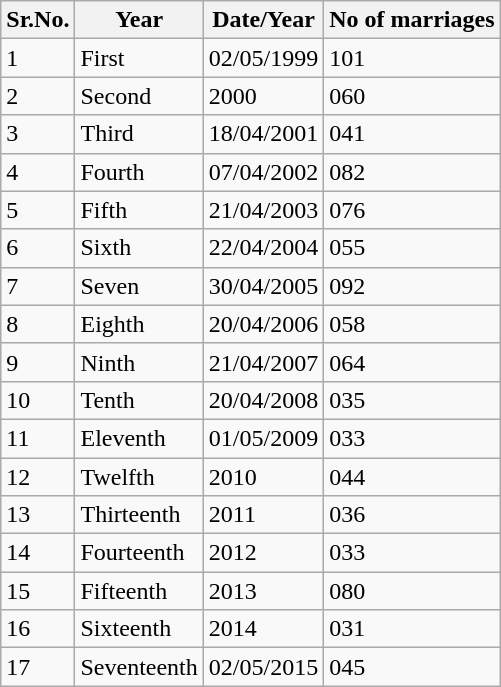<table class="wikitable">
<tr>
<th>Sr.No.</th>
<th>Year</th>
<th>Date/Year</th>
<th>No of marriages</th>
</tr>
<tr>
<td>1</td>
<td>First</td>
<td>02/05/1999</td>
<td>101</td>
</tr>
<tr>
<td>2</td>
<td>Second</td>
<td>2000</td>
<td>060</td>
</tr>
<tr>
<td>3</td>
<td>Third</td>
<td>18/04/2001</td>
<td>041</td>
</tr>
<tr>
<td>4</td>
<td>Fourth</td>
<td>07/04/2002</td>
<td>082</td>
</tr>
<tr>
<td>5</td>
<td>Fifth</td>
<td>21/04/2003</td>
<td>076</td>
</tr>
<tr>
<td>6</td>
<td>Sixth</td>
<td>22/04/2004</td>
<td>055</td>
</tr>
<tr>
<td>7</td>
<td>Seven</td>
<td>30/04/2005</td>
<td>092</td>
</tr>
<tr>
<td>8</td>
<td>Eighth</td>
<td>20/04/2006</td>
<td>058</td>
</tr>
<tr>
<td>9</td>
<td>Ninth</td>
<td>21/04/2007</td>
<td>064</td>
</tr>
<tr>
<td>10</td>
<td>Tenth</td>
<td>20/04/2008</td>
<td>035</td>
</tr>
<tr>
<td>11</td>
<td>Eleventh</td>
<td>01/05/2009</td>
<td>033</td>
</tr>
<tr>
<td>12</td>
<td>Twelfth</td>
<td>2010</td>
<td>044</td>
</tr>
<tr>
<td>13</td>
<td>Thirteenth</td>
<td>2011</td>
<td>036</td>
</tr>
<tr>
<td>14</td>
<td>Fourteenth</td>
<td>2012</td>
<td>033</td>
</tr>
<tr>
<td>15</td>
<td>Fifteenth</td>
<td>2013</td>
<td>080</td>
</tr>
<tr>
<td>16</td>
<td>Sixteenth</td>
<td>2014</td>
<td>031</td>
</tr>
<tr>
<td>17</td>
<td>Seventeenth</td>
<td>02/05/2015</td>
<td>045</td>
</tr>
</table>
